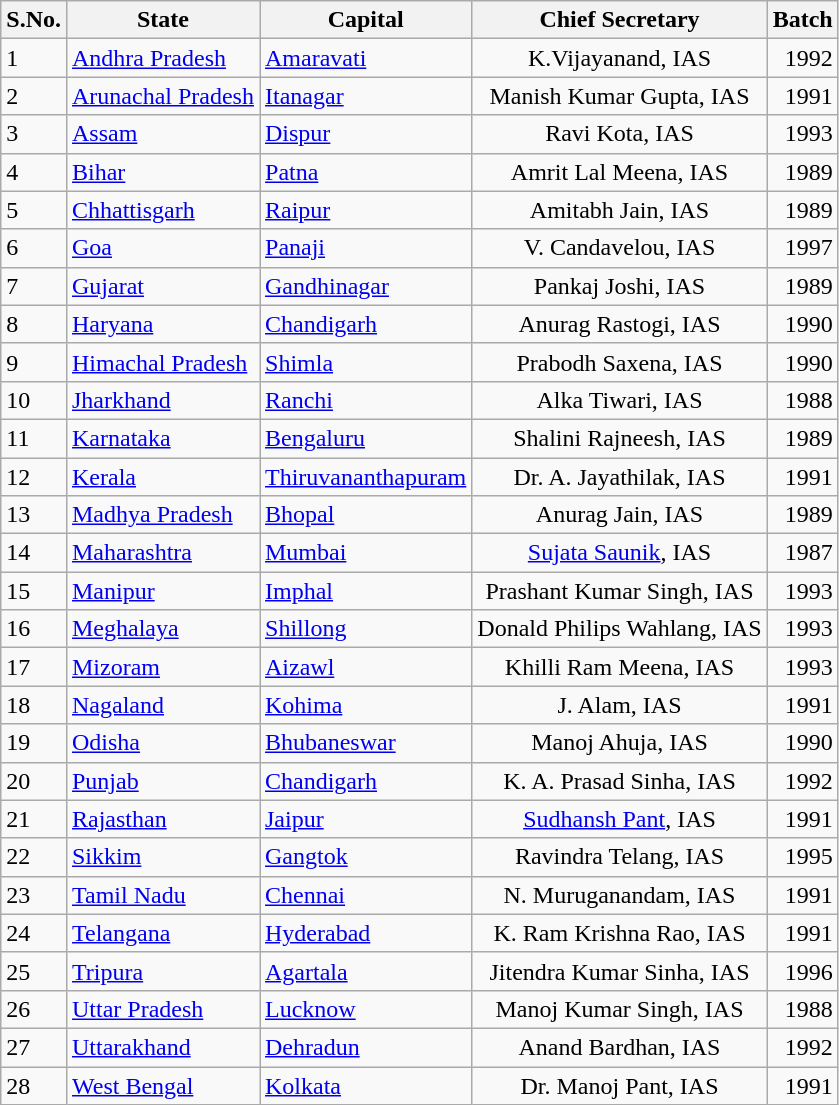<table class="wikitable sortable mw-collapsible">
<tr>
<th style="padding-center:15px;">S.No.</th>
<th style="padding-center:15px;">State</th>
<th style="padding-center:15px;">Capital</th>
<th style="padding-center:15px;">Chief Secretary</th>
<th style="padding-center:15px;">Batch</th>
</tr>
<tr>
<td>1</td>
<td><a href='#'>Andhra Pradesh</a></td>
<td><a href='#'>Amaravati</a></td>
<td align=center>K.Vijayanand, IAS</td>
<td align=right>1992</td>
</tr>
<tr>
<td>2</td>
<td><a href='#'>Arunachal Pradesh</a></td>
<td><a href='#'>Itanagar</a></td>
<td align=center>Manish Kumar Gupta, IAS</td>
<td align=right>1991</td>
</tr>
<tr>
<td>3</td>
<td><a href='#'>Assam</a><br></td>
<td><a href='#'>Dispur</a></td>
<td align=center>Ravi Kota, IAS</td>
<td align=right>1993</td>
</tr>
<tr>
<td>4</td>
<td><a href='#'>Bihar</a></td>
<td><a href='#'>Patna</a></td>
<td align=center>Amrit Lal Meena, IAS</td>
<td align=right>1989</td>
</tr>
<tr>
<td>5</td>
<td><a href='#'>Chhattisgarh</a></td>
<td><a href='#'>Raipur</a></td>
<td align=center>Amitabh Jain, IAS</td>
<td align=right>1989</td>
</tr>
<tr>
<td>6</td>
<td><a href='#'>Goa</a></td>
<td><a href='#'>Panaji</a></td>
<td align=center>V. Candavelou, IAS</td>
<td align=right>1997</td>
</tr>
<tr>
<td>7</td>
<td><a href='#'>Gujarat</a></td>
<td><a href='#'>Gandhinagar</a></td>
<td align=center>Pankaj Joshi, IAS</td>
<td align=right>1989</td>
</tr>
<tr>
<td>8</td>
<td><a href='#'>Haryana</a></td>
<td><a href='#'>Chandigarh</a></td>
<td align=center>Anurag Rastogi, IAS</td>
<td align=right>1990</td>
</tr>
<tr>
<td>9</td>
<td><a href='#'>Himachal Pradesh</a></td>
<td><a href='#'>Shimla</a></td>
<td align=center>Prabodh Saxena, IAS</td>
<td align=right>1990</td>
</tr>
<tr>
<td>10</td>
<td><a href='#'>Jharkhand</a></td>
<td><a href='#'>Ranchi</a></td>
<td align=center>Alka Tiwari, IAS</td>
<td align=right>1988</td>
</tr>
<tr>
<td>11</td>
<td><a href='#'>Karnataka</a></td>
<td><a href='#'>Bengaluru</a></td>
<td align=center>Shalini Rajneesh, IAS</td>
<td align=right>1989</td>
</tr>
<tr>
<td>12</td>
<td><a href='#'>Kerala</a></td>
<td><a href='#'>Thiruvananthapuram</a></td>
<td align=center>Dr. A. Jayathilak, IAS</td>
<td align=right>1991</td>
</tr>
<tr>
<td>13</td>
<td><a href='#'>Madhya Pradesh</a></td>
<td><a href='#'>Bhopal</a></td>
<td align=center>Anurag Jain, IAS</td>
<td align=right>1989</td>
</tr>
<tr>
<td>14</td>
<td><a href='#'>Maharashtra</a><br></td>
<td><a href='#'>Mumbai</a></td>
<td align=center><a href='#'>Sujata Saunik</a>, IAS</td>
<td align=right>1987</td>
</tr>
<tr>
<td>15</td>
<td><a href='#'>Manipur</a></td>
<td><a href='#'>Imphal</a></td>
<td align=center>Prashant Kumar Singh, IAS</td>
<td align=right>1993</td>
</tr>
<tr>
<td>16</td>
<td><a href='#'>Meghalaya</a></td>
<td><a href='#'>Shillong</a></td>
<td align=center>Donald Philips Wahlang, IAS</td>
<td align=right>1993</td>
</tr>
<tr>
<td>17</td>
<td><a href='#'>Mizoram</a><br></td>
<td><a href='#'>Aizawl</a></td>
<td align=center>Khilli Ram Meena, IAS</td>
<td align=right>1993</td>
</tr>
<tr>
<td>18</td>
<td><a href='#'>Nagaland</a></td>
<td><a href='#'>Kohima</a></td>
<td align=center>J. Alam, IAS</td>
<td align=right>1991</td>
</tr>
<tr>
<td>19</td>
<td><a href='#'>Odisha</a></td>
<td><a href='#'>Bhubaneswar</a></td>
<td align=center>Manoj Ahuja, IAS</td>
<td align=right>1990</td>
</tr>
<tr>
<td>20</td>
<td><a href='#'>Punjab</a></td>
<td><a href='#'>Chandigarh</a></td>
<td align=center>K. A. Prasad Sinha,  IAS</td>
<td align=right>1992</td>
</tr>
<tr>
<td>21</td>
<td><a href='#'>Rajasthan</a><br></td>
<td><a href='#'>Jaipur</a></td>
<td align=center><a href='#'>Sudhansh Pant</a>, IAS</td>
<td align=right>1991</td>
</tr>
<tr>
<td>22</td>
<td><a href='#'>Sikkim</a></td>
<td><a href='#'>Gangtok</a></td>
<td align=center>Ravindra Telang, IAS</td>
<td align=right>1995</td>
</tr>
<tr>
<td>23</td>
<td><a href='#'>Tamil Nadu</a></td>
<td><a href='#'>Chennai</a></td>
<td align=center>N. Muruganandam, IAS</td>
<td align=right>1991</td>
</tr>
<tr>
<td>24</td>
<td><a href='#'>Telangana</a></td>
<td><a href='#'>Hyderabad</a></td>
<td align=center>K. Ram Krishna Rao, IAS</td>
<td align=right>1991</td>
</tr>
<tr>
<td>25</td>
<td><a href='#'>Tripura</a></td>
<td><a href='#'>Agartala</a></td>
<td align=center>Jitendra Kumar Sinha, IAS</td>
<td align=right>1996</td>
</tr>
<tr>
<td>26</td>
<td><a href='#'>Uttar Pradesh</a></td>
<td><a href='#'>Lucknow</a></td>
<td align=center>Manoj Kumar Singh, IAS</td>
<td align=right>1988</td>
</tr>
<tr>
<td>27</td>
<td><a href='#'>Uttarakhand</a><br></td>
<td><a href='#'>Dehradun</a></td>
<td align=center>Anand Bardhan, IAS</td>
<td align=right>1992</td>
</tr>
<tr>
<td>28</td>
<td><a href='#'>West Bengal</a></td>
<td><a href='#'>Kolkata</a></td>
<td align=center>Dr. Manoj Pant, IAS</td>
<td align=right>1991</td>
</tr>
</table>
